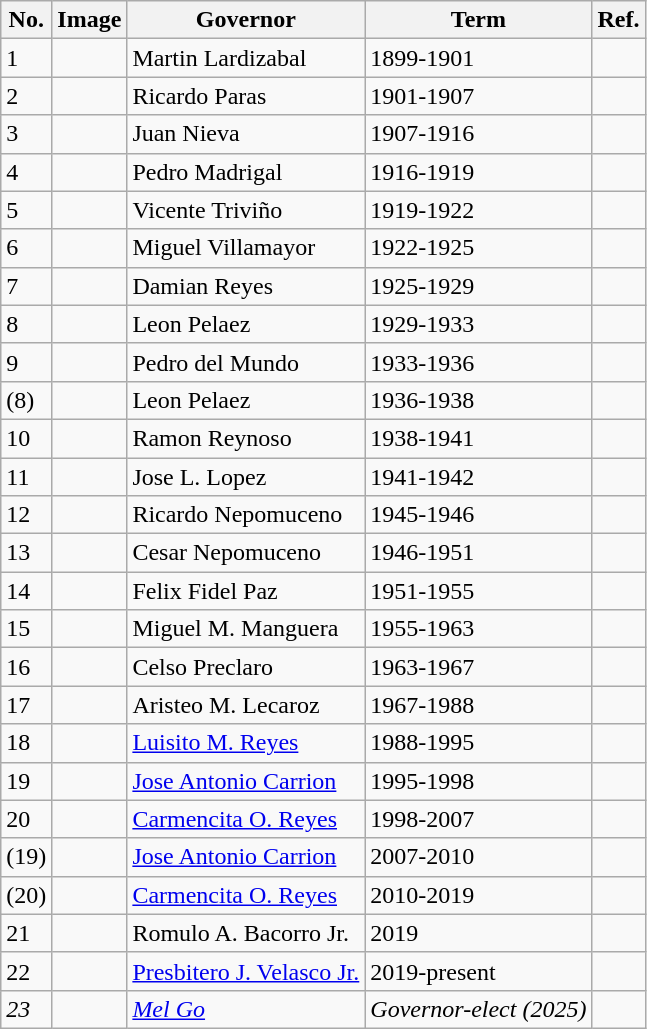<table class= "wikitable"  border = "1">
<tr>
<th>No.</th>
<th>Image</th>
<th>Governor</th>
<th>Term</th>
<th>Ref.</th>
</tr>
<tr>
<td>1</td>
<td></td>
<td>Martin Lardizabal</td>
<td>1899-1901</td>
<td></td>
</tr>
<tr>
<td>2</td>
<td></td>
<td>Ricardo Paras</td>
<td>1901-1907</td>
<td></td>
</tr>
<tr>
<td>3</td>
<td></td>
<td>Juan Nieva</td>
<td>1907-1916</td>
<td></td>
</tr>
<tr>
<td>4</td>
<td></td>
<td>Pedro Madrigal</td>
<td>1916-1919</td>
<td></td>
</tr>
<tr>
<td>5</td>
<td></td>
<td>Vicente Triviño</td>
<td>1919-1922</td>
<td></td>
</tr>
<tr>
<td>6</td>
<td></td>
<td>Miguel Villamayor</td>
<td>1922-1925</td>
<td></td>
</tr>
<tr>
<td>7</td>
<td></td>
<td>Damian Reyes</td>
<td>1925-1929</td>
<td></td>
</tr>
<tr>
<td>8</td>
<td></td>
<td>Leon Pelaez</td>
<td>1929-1933</td>
<td></td>
</tr>
<tr>
<td>9</td>
<td></td>
<td>Pedro del Mundo</td>
<td>1933-1936</td>
<td></td>
</tr>
<tr>
<td>(8)</td>
<td></td>
<td>Leon Pelaez</td>
<td>1936-1938</td>
<td></td>
</tr>
<tr>
<td>10</td>
<td></td>
<td>Ramon Reynoso</td>
<td>1938-1941</td>
<td></td>
</tr>
<tr>
<td>11</td>
<td></td>
<td>Jose L. Lopez</td>
<td>1941-1942</td>
<td></td>
</tr>
<tr>
<td>12</td>
<td></td>
<td>Ricardo Nepomuceno</td>
<td>1945-1946</td>
<td></td>
</tr>
<tr>
<td>13</td>
<td></td>
<td>Cesar Nepomuceno</td>
<td>1946-1951</td>
<td></td>
</tr>
<tr>
<td>14</td>
<td></td>
<td>Felix Fidel Paz</td>
<td>1951-1955</td>
<td></td>
</tr>
<tr>
<td>15</td>
<td></td>
<td>Miguel M. Manguera</td>
<td>1955-1963</td>
<td></td>
</tr>
<tr>
<td>16</td>
<td></td>
<td>Celso Preclaro</td>
<td>1963-1967</td>
<td></td>
</tr>
<tr>
<td>17</td>
<td></td>
<td>Aristeo M. Lecaroz</td>
<td>1967-1988</td>
<td></td>
</tr>
<tr>
<td>18</td>
<td></td>
<td><a href='#'>Luisito M. Reyes</a></td>
<td>1988-1995</td>
<td></td>
</tr>
<tr>
<td>19</td>
<td></td>
<td><a href='#'>Jose Antonio Carrion</a></td>
<td>1995-1998</td>
<td></td>
</tr>
<tr>
<td>20</td>
<td></td>
<td><a href='#'>Carmencita O. Reyes</a></td>
<td>1998-2007</td>
<td></td>
</tr>
<tr>
<td>(19)</td>
<td></td>
<td><a href='#'>Jose Antonio Carrion</a></td>
<td>2007-2010</td>
<td></td>
</tr>
<tr>
<td>(20)</td>
<td></td>
<td><a href='#'>Carmencita O. Reyes</a></td>
<td>2010-2019</td>
<td></td>
</tr>
<tr>
<td>21</td>
<td></td>
<td>Romulo A. Bacorro Jr.</td>
<td>2019</td>
<td></td>
</tr>
<tr>
<td>22</td>
<td></td>
<td><a href='#'>Presbitero J. Velasco Jr.</a></td>
<td>2019-present</td>
<td></td>
</tr>
<tr>
<td><em>23</em></td>
<td></td>
<td><em><a href='#'>Mel Go</a></em></td>
<td><em>Governor-elect (2025)</em></td>
<td></td>
</tr>
</table>
